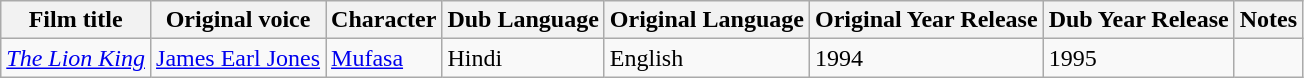<table class="wikitable">
<tr>
<th>Film title</th>
<th>Original voice</th>
<th>Character</th>
<th>Dub Language</th>
<th>Original Language</th>
<th>Original Year Release</th>
<th>Dub Year Release</th>
<th>Notes</th>
</tr>
<tr>
<td><em><a href='#'>The Lion King</a></em></td>
<td><a href='#'>James Earl Jones</a></td>
<td><a href='#'>Mufasa</a></td>
<td>Hindi</td>
<td>English</td>
<td>1994</td>
<td>1995</td>
<td></td>
</tr>
</table>
